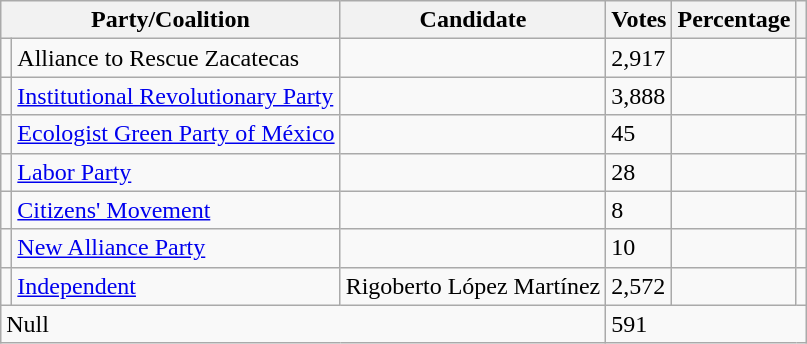<table class="wikitable">
<tr>
<th colspan="2"><strong>Party/Coalition</strong></th>
<th><strong>Candidate</strong></th>
<th><strong>Votes</strong></th>
<th><strong>Percentage</strong></th>
<th></th>
</tr>
<tr>
<td></td>
<td>Alliance to Rescue Zacatecas</td>
<td></td>
<td>2,917</td>
<td></td>
<td></td>
</tr>
<tr>
<td></td>
<td><a href='#'>Institutional Revolutionary Party</a></td>
<td></td>
<td>3,888</td>
<td></td>
<td></td>
</tr>
<tr>
<td></td>
<td><a href='#'>Ecologist Green Party of México</a></td>
<td></td>
<td>45</td>
<td></td>
<td></td>
</tr>
<tr>
<td></td>
<td><a href='#'>Labor Party</a></td>
<td></td>
<td>28</td>
<td></td>
<td></td>
</tr>
<tr>
<td></td>
<td><a href='#'>Citizens' Movement</a></td>
<td></td>
<td>8</td>
<td></td>
</tr>
<tr>
<td></td>
<td><a href='#'>New Alliance Party</a></td>
<td></td>
<td>10</td>
<td></td>
<td></td>
</tr>
<tr>
<td></td>
<td><a href='#'>Independent</a></td>
<td>Rigoberto López Martínez</td>
<td>2,572</td>
<td></td>
<td></td>
</tr>
<tr>
<td colspan="3">Null</td>
<td colspan="3">591</td>
</tr>
</table>
